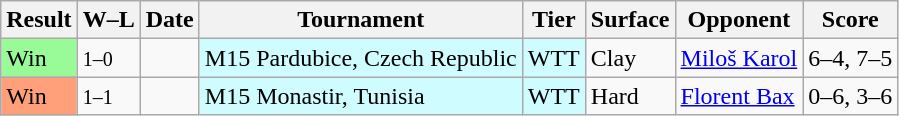<table class="sortable wikitable">
<tr>
<th>Result</th>
<th class="unsortable">W–L</th>
<th>Date</th>
<th>Tournament</th>
<th>Tier</th>
<th>Surface</th>
<th>Opponent</th>
<th class="unsortable">Score</th>
</tr>
<tr>
<td bgcolor=98fb98>Win</td>
<td><small>1–0</small></td>
<td></td>
<td style="background:#cffcff;">M15 Pardubice, Czech Republic</td>
<td style="background:#cffcff;">WTT</td>
<td>Clay</td>
<td> <a href='#'>Miloš Karol</a></td>
<td>6–4, 7–5</td>
</tr>
<tr>
<td bgcolor=ffa07a>Win</td>
<td><small>1–1</small></td>
<td></td>
<td style="background:#cffcff;">M15 Monastir, Tunisia</td>
<td style="background:#cffcff;">WTT</td>
<td>Hard</td>
<td> <a href='#'>Florent Bax</a></td>
<td>0–6, 3–6</td>
</tr>
</table>
